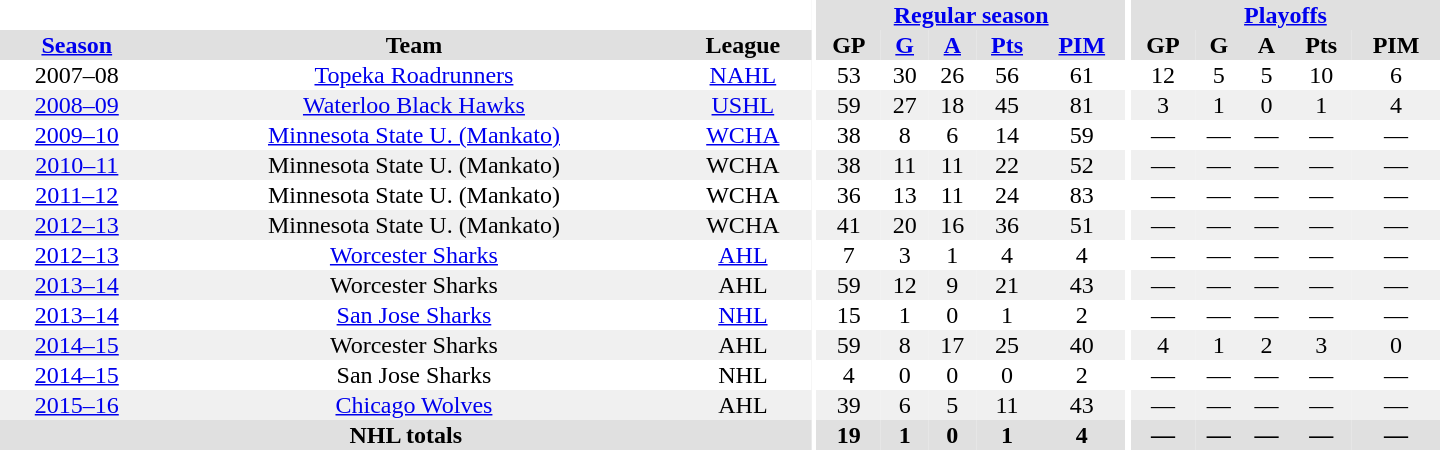<table border="0" cellpadding="1" cellspacing="0" style="text-align:center; width:60em">
<tr bgcolor="#e0e0e0">
<th colspan="3" bgcolor="white"></th>
<th rowspan="99" bgcolor="white"></th>
<th colspan="5"><a href='#'>Regular season</a></th>
<th rowspan="99" bgcolor="white"></th>
<th colspan="5"><a href='#'>Playoffs</a></th>
</tr>
<tr bgcolor="#e0e0e0">
<th><a href='#'>Season</a></th>
<th>Team</th>
<th>League</th>
<th>GP</th>
<th><a href='#'>G</a></th>
<th><a href='#'>A</a></th>
<th><a href='#'>Pts</a></th>
<th><a href='#'>PIM</a></th>
<th>GP</th>
<th>G</th>
<th>A</th>
<th>Pts</th>
<th>PIM</th>
</tr>
<tr ALIGN="center">
<td>2007–08</td>
<td><a href='#'>Topeka Roadrunners</a></td>
<td><a href='#'>NAHL</a></td>
<td>53</td>
<td>30</td>
<td>26</td>
<td>56</td>
<td>61</td>
<td>12</td>
<td>5</td>
<td>5</td>
<td>10</td>
<td>6</td>
</tr>
<tr ALIGN="center"  bgcolor="#f0f0f0">
<td><a href='#'>2008–09</a></td>
<td><a href='#'>Waterloo Black Hawks</a></td>
<td><a href='#'>USHL</a></td>
<td>59</td>
<td>27</td>
<td>18</td>
<td>45</td>
<td>81</td>
<td>3</td>
<td>1</td>
<td>0</td>
<td>1</td>
<td>4</td>
</tr>
<tr ALIGN="center">
<td><a href='#'>2009–10</a></td>
<td><a href='#'>Minnesota State U. (Mankato)</a></td>
<td><a href='#'>WCHA</a></td>
<td>38</td>
<td>8</td>
<td>6</td>
<td>14</td>
<td>59</td>
<td>—</td>
<td>—</td>
<td>—</td>
<td>—</td>
<td>—</td>
</tr>
<tr ALIGN="center"  bgcolor="#f0f0f0">
<td><a href='#'>2010–11</a></td>
<td>Minnesota State U. (Mankato)</td>
<td>WCHA</td>
<td>38</td>
<td>11</td>
<td>11</td>
<td>22</td>
<td>52</td>
<td>—</td>
<td>—</td>
<td>—</td>
<td>—</td>
<td>—</td>
</tr>
<tr ALIGN="center">
<td><a href='#'>2011–12</a></td>
<td>Minnesota State U. (Mankato)</td>
<td>WCHA</td>
<td>36</td>
<td>13</td>
<td>11</td>
<td>24</td>
<td>83</td>
<td>—</td>
<td>—</td>
<td>—</td>
<td>—</td>
<td>—</td>
</tr>
<tr ALIGN="center"  bgcolor="#f0f0f0">
<td><a href='#'>2012–13</a></td>
<td>Minnesota State U. (Mankato)</td>
<td>WCHA</td>
<td>41</td>
<td>20</td>
<td>16</td>
<td>36</td>
<td>51</td>
<td>—</td>
<td>—</td>
<td>—</td>
<td>—</td>
<td>—</td>
</tr>
<tr ALIGN="center">
<td><a href='#'>2012–13</a></td>
<td><a href='#'>Worcester Sharks</a></td>
<td><a href='#'>AHL</a></td>
<td>7</td>
<td>3</td>
<td>1</td>
<td>4</td>
<td>4</td>
<td>—</td>
<td>—</td>
<td>—</td>
<td>—</td>
<td>—</td>
</tr>
<tr ALIGN="center"  bgcolor="#f0f0f0">
<td><a href='#'>2013–14</a></td>
<td>Worcester Sharks</td>
<td>AHL</td>
<td>59</td>
<td>12</td>
<td>9</td>
<td>21</td>
<td>43</td>
<td>—</td>
<td>—</td>
<td>—</td>
<td>—</td>
<td>—</td>
</tr>
<tr ALIGN="center">
<td><a href='#'>2013–14</a></td>
<td><a href='#'>San Jose Sharks</a></td>
<td><a href='#'>NHL</a></td>
<td>15</td>
<td>1</td>
<td>0</td>
<td>1</td>
<td>2</td>
<td>—</td>
<td>—</td>
<td>—</td>
<td>—</td>
<td>—</td>
</tr>
<tr ALIGN="center"  bgcolor="#f0f0f0">
<td><a href='#'>2014–15</a></td>
<td>Worcester Sharks</td>
<td>AHL</td>
<td>59</td>
<td>8</td>
<td>17</td>
<td>25</td>
<td>40</td>
<td>4</td>
<td>1</td>
<td>2</td>
<td>3</td>
<td>0</td>
</tr>
<tr ALIGN="center">
<td><a href='#'>2014–15</a></td>
<td>San Jose Sharks</td>
<td>NHL</td>
<td>4</td>
<td>0</td>
<td>0</td>
<td>0</td>
<td>2</td>
<td>—</td>
<td>—</td>
<td>—</td>
<td>—</td>
<td>—</td>
</tr>
<tr ALIGN="center"  bgcolor="#f0f0f0">
<td><a href='#'>2015–16</a></td>
<td><a href='#'>Chicago Wolves</a></td>
<td>AHL</td>
<td>39</td>
<td>6</td>
<td>5</td>
<td>11</td>
<td>43</td>
<td>—</td>
<td>—</td>
<td>—</td>
<td>—</td>
<td>—</td>
</tr>
<tr ALIGN="center" bgcolor="#e0e0e0">
<th colspan="3">NHL totals</th>
<th>19</th>
<th>1</th>
<th>0</th>
<th>1</th>
<th>4</th>
<th>—</th>
<th>—</th>
<th>—</th>
<th>—</th>
<th>—</th>
</tr>
</table>
